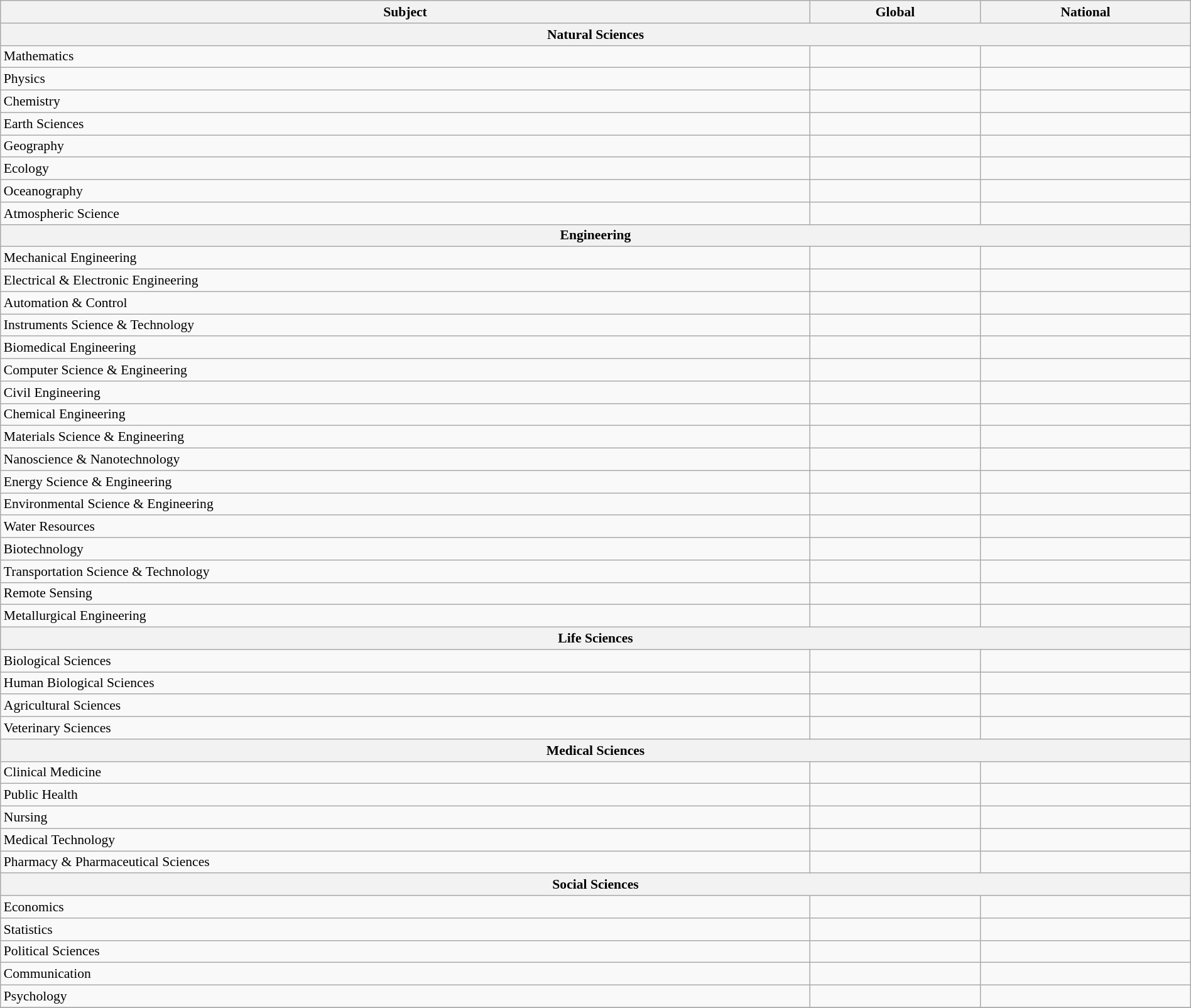<table class="wikitable sortable" style="width: 100%; font-size: 90%">
<tr>
<th>Subject</th>
<th>Global</th>
<th>National</th>
</tr>
<tr>
<th colspan="3">Natural Sciences</th>
</tr>
<tr>
<td>Mathematics</td>
<td data-sort-value="51–75"></td>
<td data-sort-value="1–2"></td>
</tr>
<tr>
<td>Physics</td>
<td data-sort-value="5"></td>
<td data-sort-value="1"></td>
</tr>
<tr>
<td>Chemistry</td>
<td data-sort-value="24"></td>
<td data-sort-value="1"></td>
</tr>
<tr>
<td>Earth Sciences</td>
<td data-sort-value="34"></td>
<td data-sort-value="1"></td>
</tr>
<tr>
<td>Geography</td>
<td data-sort-value="201–300"></td>
<td data-sort-value="1"></td>
</tr>
<tr>
<td>Ecology</td>
<td data-sort-value="201–300"></td>
<td data-sort-value="1–2"></td>
</tr>
<tr>
<td>Oceanography</td>
<td data-sort-value="48"></td>
<td data-sort-value="1"></td>
</tr>
<tr>
<td>Atmospheric Science</td>
<td data-sort-value="38"></td>
<td data-sort-value="1"></td>
</tr>
<tr>
<th colspan="3">Engineering</th>
</tr>
<tr>
<td>Mechanical Engineering</td>
<td data-sort-value="151–200"></td>
<td data-sort-value="3"></td>
</tr>
<tr>
<td>Electrical & Electronic Engineering</td>
<td data-sort-value="151–200"></td>
<td data-sort-value="1"></td>
</tr>
<tr>
<td>Automation & Control</td>
<td data-sort-value="47"></td>
<td data-sort-value="1"></td>
</tr>
<tr>
<td>Instruments Science & Technology</td>
<td data-sort-value="101–150"></td>
<td data-sort-value="1"></td>
</tr>
<tr>
<td>Biomedical Engineering</td>
<td data-sort-value="101–150"></td>
<td data-sort-value="1–2"></td>
</tr>
<tr>
<td>Computer Science & Engineering</td>
<td data-sort-value="101–150"></td>
<td data-sort-value="1"></td>
</tr>
<tr>
<td>Civil Engineering</td>
<td data-sort-value="76–100"></td>
<td data-sort-value="1"></td>
</tr>
<tr>
<td>Chemical Engineering</td>
<td data-sort-value="151–200"></td>
<td data-sort-value="1"></td>
</tr>
<tr>
<td>Materials Science & Engineering</td>
<td data-sort-value="76–100"></td>
<td data-sort-value="1"></td>
</tr>
<tr>
<td>Nanoscience & Nanotechnology</td>
<td data-sort-value="101–150"></td>
<td data-sort-value="1"></td>
</tr>
<tr>
<td>Energy Science & Engineering</td>
<td data-sort-value="101–150"></td>
<td data-sort-value="1"></td>
</tr>
<tr>
<td>Environmental Science & Engineering</td>
<td data-sort-value="151–200"></td>
<td data-sort-value="1"></td>
</tr>
<tr>
<td>Water Resources</td>
<td data-sort-value="76–100"></td>
<td data-sort-value="1"></td>
</tr>
<tr>
<td>Biotechnology</td>
<td data-sort-value="151–200"></td>
<td data-sort-value="1–2"></td>
</tr>
<tr>
<td>Transportation Science & Technology</td>
<td data-sort-value="151–200"></td>
<td data-sort-value="1–2"></td>
</tr>
<tr>
<td>Remote Sensing</td>
<td data-sort-value="51–75"></td>
<td data-sort-value="1"></td>
</tr>
<tr>
<td>Metallurgical Engineering</td>
<td data-sort-value="51–75"></td>
<td data-sort-value="3–4"></td>
</tr>
<tr>
<th colspan="3">Life Sciences</th>
</tr>
<tr>
<td>Biological Sciences</td>
<td data-sort-value="76–100"></td>
<td data-sort-value="4"></td>
</tr>
<tr>
<td>Human Biological Sciences</td>
<td data-sort-value="151–200"></td>
<td data-sort-value="3"></td>
</tr>
<tr>
<td>Agricultural Sciences</td>
<td data-sort-value="401–500"></td>
<td data-sort-value="2–3"></td>
</tr>
<tr>
<td>Veterinary Sciences</td>
<td data-sort-value="201–300"></td>
<td data-sort-value="1–6"></td>
</tr>
<tr>
<th colspan="3">Medical Sciences</th>
</tr>
<tr>
<td>Clinical Medicine</td>
<td data-sort-value="201–300"></td>
<td data-sort-value="1"></td>
</tr>
<tr>
<td>Public Health</td>
<td data-sort-value="201–300"></td>
<td data-sort-value="1"></td>
</tr>
<tr>
<td>Nursing</td>
<td data-sort-value="201–300"></td>
<td data-sort-value="1"></td>
</tr>
<tr>
<td>Medical Technology</td>
<td data-sort-value="301–400"></td>
<td data-sort-value="1–6"></td>
</tr>
<tr>
<td>Pharmacy & Pharmaceutical Sciences</td>
<td data-sort-value="101–150"></td>
<td data-sort-value="1"></td>
</tr>
<tr>
<th colspan="3">Social Sciences</th>
</tr>
<tr>
<td>Economics</td>
<td data-sort-value="201–300"></td>
<td data-sort-value="1"></td>
</tr>
<tr>
<td>Statistics</td>
<td data-sort-value="101–150"></td>
<td data-sort-value="1"></td>
</tr>
<tr>
<td>Political Sciences</td>
<td data-sort-value="201–300"></td>
<td data-sort-value="1–2"></td>
</tr>
<tr>
<td>Communication</td>
<td data-sort-value="201–300"></td>
<td data-sort-value="1"></td>
</tr>
<tr>
<td>Psychology</td>
<td data-sort-value="201–300"></td>
<td data-sort-value="1"></td>
</tr>
<tr>
</tr>
</table>
